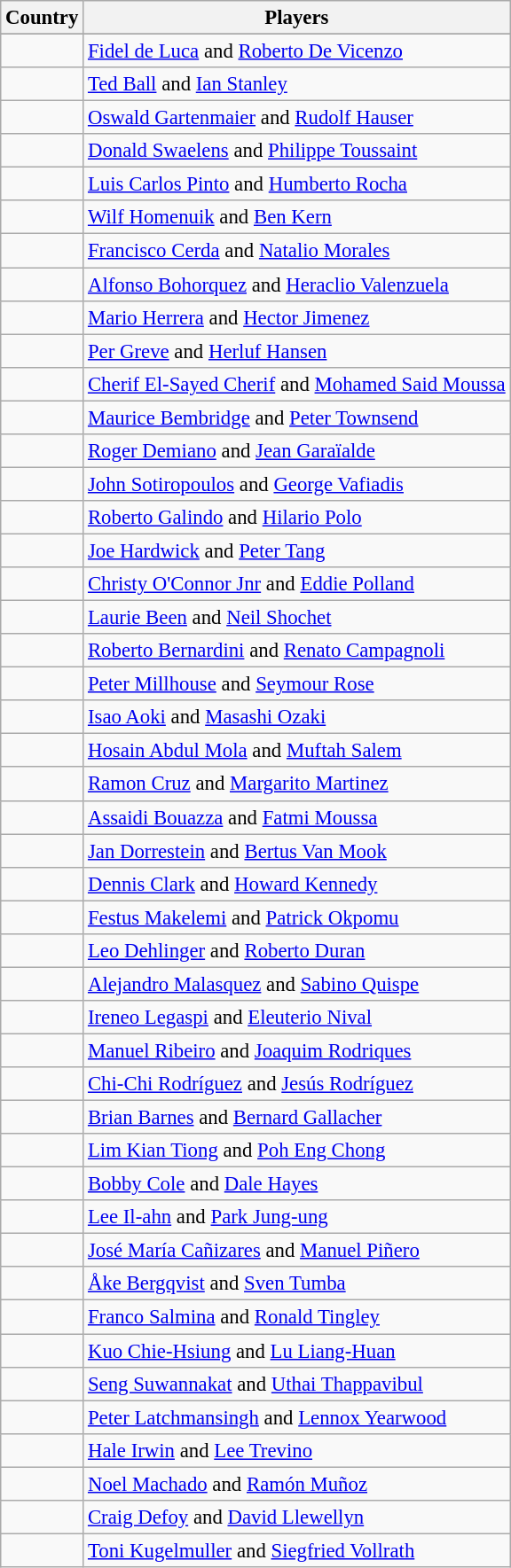<table class="wikitable" style="font-size:95%;">
<tr>
<th>Country</th>
<th>Players</th>
</tr>
<tr>
</tr>
<tr>
<td></td>
<td><a href='#'>Fidel de Luca</a> and <a href='#'>Roberto De Vicenzo</a></td>
</tr>
<tr>
<td></td>
<td><a href='#'>Ted Ball</a> and <a href='#'>Ian Stanley</a></td>
</tr>
<tr>
<td></td>
<td><a href='#'>Oswald Gartenmaier</a> and <a href='#'>Rudolf Hauser</a></td>
</tr>
<tr>
<td></td>
<td><a href='#'>Donald Swaelens</a> and <a href='#'>Philippe Toussaint</a></td>
</tr>
<tr>
<td></td>
<td><a href='#'>Luis Carlos Pinto</a> and <a href='#'>Humberto Rocha</a></td>
</tr>
<tr>
<td></td>
<td><a href='#'>Wilf Homenuik</a> and <a href='#'>Ben Kern</a></td>
</tr>
<tr>
<td></td>
<td><a href='#'>Francisco Cerda</a> and <a href='#'>Natalio Morales</a></td>
</tr>
<tr>
<td></td>
<td><a href='#'>Alfonso Bohorquez</a> and <a href='#'>Heraclio Valenzuela</a></td>
</tr>
<tr>
<td></td>
<td><a href='#'>Mario Herrera</a> and <a href='#'>Hector Jimenez</a></td>
</tr>
<tr>
<td></td>
<td><a href='#'>Per Greve</a> and <a href='#'>Herluf Hansen</a></td>
</tr>
<tr>
<td></td>
<td><a href='#'>Cherif El-Sayed Cherif</a> and <a href='#'>Mohamed Said Moussa</a></td>
</tr>
<tr>
<td></td>
<td><a href='#'>Maurice Bembridge</a> and <a href='#'>Peter Townsend</a></td>
</tr>
<tr>
<td></td>
<td><a href='#'>Roger Demiano</a> and <a href='#'>Jean Garaïalde</a></td>
</tr>
<tr>
<td></td>
<td><a href='#'>John Sotiropoulos</a> and <a href='#'>George Vafiadis</a></td>
</tr>
<tr>
<td></td>
<td><a href='#'>Roberto Galindo</a> and <a href='#'>Hilario Polo</a></td>
</tr>
<tr>
<td></td>
<td><a href='#'>Joe Hardwick</a> and <a href='#'>Peter Tang</a></td>
</tr>
<tr>
<td></td>
<td><a href='#'>Christy O'Connor Jnr</a> and <a href='#'>Eddie Polland</a></td>
</tr>
<tr>
<td></td>
<td><a href='#'>Laurie Been</a> and <a href='#'>Neil Shochet</a></td>
</tr>
<tr>
<td></td>
<td><a href='#'>Roberto Bernardini</a> and <a href='#'>Renato Campagnoli</a></td>
</tr>
<tr>
<td></td>
<td><a href='#'>Peter Millhouse</a> and <a href='#'>Seymour Rose</a></td>
</tr>
<tr>
<td></td>
<td><a href='#'>Isao Aoki</a> and <a href='#'>Masashi Ozaki</a></td>
</tr>
<tr>
<td></td>
<td><a href='#'>Hosain Abdul Mola</a> and <a href='#'>Muftah Salem</a></td>
</tr>
<tr>
<td></td>
<td><a href='#'>Ramon Cruz</a> and <a href='#'>Margarito Martinez</a></td>
</tr>
<tr>
<td></td>
<td><a href='#'>Assaidi Bouazza</a> and <a href='#'>Fatmi Moussa</a></td>
</tr>
<tr>
<td></td>
<td><a href='#'>Jan Dorrestein</a> and <a href='#'>Bertus Van Mook</a></td>
</tr>
<tr>
<td></td>
<td><a href='#'>Dennis Clark</a> and <a href='#'>Howard Kennedy</a></td>
</tr>
<tr>
<td></td>
<td><a href='#'>Festus Makelemi</a> and <a href='#'>Patrick Okpomu</a></td>
</tr>
<tr>
<td></td>
<td><a href='#'>Leo Dehlinger</a> and <a href='#'>Roberto Duran</a></td>
</tr>
<tr>
<td></td>
<td><a href='#'>Alejandro Malasquez</a> and <a href='#'>Sabino Quispe</a></td>
</tr>
<tr>
<td></td>
<td><a href='#'>Ireneo Legaspi</a> and <a href='#'>Eleuterio Nival</a></td>
</tr>
<tr>
<td></td>
<td><a href='#'>Manuel Ribeiro</a> and <a href='#'>Joaquim Rodriques</a></td>
</tr>
<tr>
<td></td>
<td><a href='#'>Chi-Chi Rodríguez</a> and <a href='#'>Jesús Rodríguez</a></td>
</tr>
<tr>
<td></td>
<td><a href='#'>Brian Barnes</a> and <a href='#'>Bernard Gallacher</a></td>
</tr>
<tr>
<td></td>
<td><a href='#'>Lim Kian Tiong</a> and <a href='#'>Poh Eng Chong</a></td>
</tr>
<tr>
<td></td>
<td><a href='#'>Bobby Cole</a> and <a href='#'>Dale Hayes</a></td>
</tr>
<tr>
<td></td>
<td><a href='#'>Lee Il-ahn</a> and <a href='#'>Park Jung-ung</a></td>
</tr>
<tr>
<td></td>
<td><a href='#'>José María Cañizares</a> and <a href='#'>Manuel Piñero</a></td>
</tr>
<tr>
<td></td>
<td><a href='#'>Åke Bergqvist</a> and <a href='#'>Sven Tumba</a></td>
</tr>
<tr>
<td></td>
<td><a href='#'>Franco Salmina</a> and <a href='#'>Ronald Tingley</a></td>
</tr>
<tr>
<td></td>
<td><a href='#'>Kuo Chie-Hsiung</a> and <a href='#'>Lu Liang-Huan</a></td>
</tr>
<tr>
<td></td>
<td><a href='#'>Seng Suwannakat</a> and <a href='#'>Uthai Thappavibul</a></td>
</tr>
<tr>
<td></td>
<td><a href='#'>Peter Latchmansingh</a> and <a href='#'>Lennox Yearwood</a></td>
</tr>
<tr>
<td></td>
<td><a href='#'>Hale Irwin</a> and <a href='#'>Lee Trevino</a></td>
</tr>
<tr>
<td></td>
<td><a href='#'>Noel Machado</a> and <a href='#'>Ramón Muñoz</a></td>
</tr>
<tr>
<td></td>
<td><a href='#'>Craig Defoy</a> and <a href='#'>David Llewellyn</a></td>
</tr>
<tr>
<td></td>
<td><a href='#'>Toni Kugelmuller</a> and <a href='#'>Siegfried Vollrath</a></td>
</tr>
</table>
